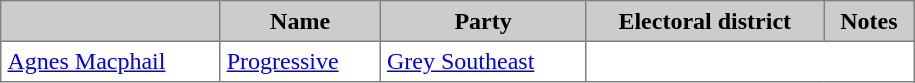<table border="1" cellpadding="4" width="610" cellspacing="0" style="border-collapse: collapse" width="100%" class="sortable">
<tr bgcolor="CCCCCC">
<th></th>
<th>Name</th>
<th>Party</th>
<th>Electoral district</th>
<th>Notes</th>
</tr>
<tr>
<td><a href='#'>Agnes Macphail</a></td>
<td><a href='#'>Progressive</a></td>
<td><a href='#'>Grey Southeast</a></td>
</tr>
</table>
